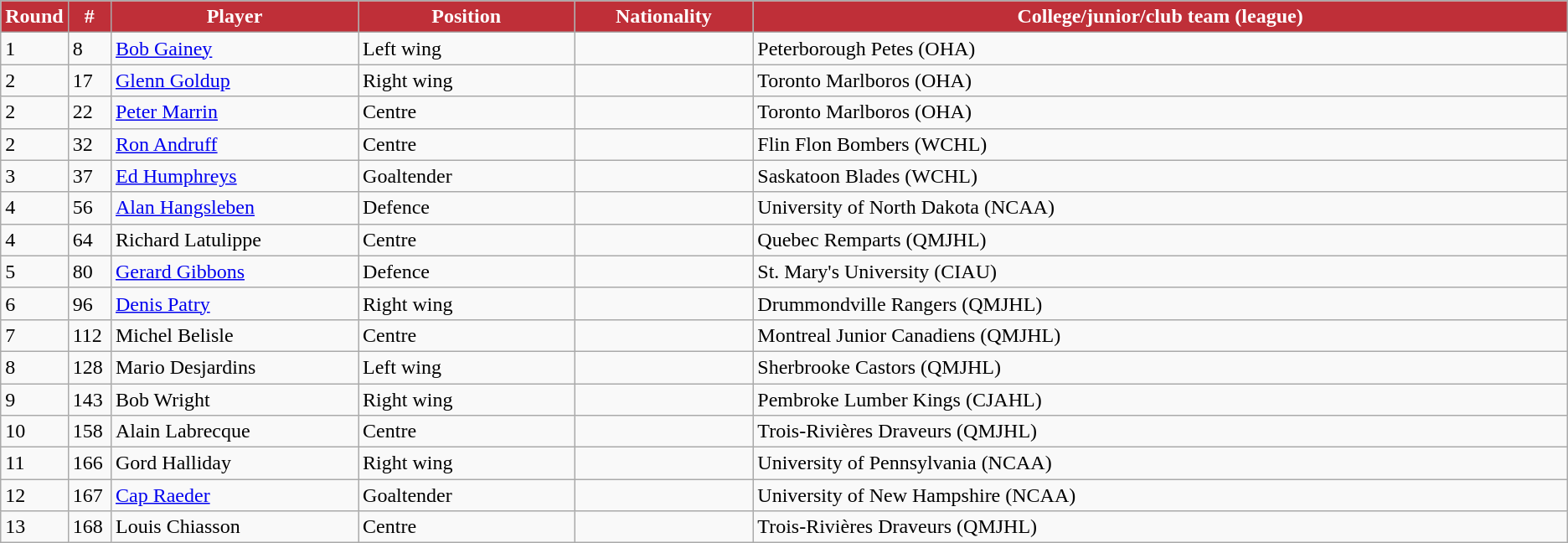<table class="wikitable">
<tr>
<th style="background:#BF2F38;color:#FFFFFF;" width="2.75%">Round</th>
<th style="background:#BF2F38;color:#FFFFFF;" width="2.75%">#</th>
<th style="background:#BF2F38;color:#FFFFFF;" width="16.0%">Player</th>
<th style="background:#BF2F38;color:#FFFFFF;" width="14.0%">Position</th>
<th style="background:#BF2F38;color:#FFFFFF;" width="11.5%">Nationality</th>
<th style="background:#BF2F38;color:#FFFFFF;" width="100.0%">College/junior/club team (league)</th>
</tr>
<tr>
<td>1</td>
<td>8</td>
<td><a href='#'>Bob Gainey</a></td>
<td>Left wing</td>
<td></td>
<td>Peterborough Petes (OHA)</td>
</tr>
<tr>
<td>2</td>
<td>17</td>
<td><a href='#'>Glenn Goldup</a></td>
<td>Right wing</td>
<td></td>
<td>Toronto Marlboros (OHA)</td>
</tr>
<tr>
<td>2</td>
<td>22</td>
<td><a href='#'>Peter Marrin</a></td>
<td>Centre</td>
<td></td>
<td>Toronto Marlboros (OHA)</td>
</tr>
<tr>
<td>2</td>
<td>32</td>
<td><a href='#'>Ron Andruff</a></td>
<td>Centre</td>
<td></td>
<td>Flin Flon Bombers (WCHL)</td>
</tr>
<tr>
<td>3</td>
<td>37</td>
<td><a href='#'>Ed Humphreys</a></td>
<td>Goaltender</td>
<td></td>
<td>Saskatoon Blades (WCHL)</td>
</tr>
<tr>
<td>4</td>
<td>56</td>
<td><a href='#'>Alan Hangsleben</a></td>
<td>Defence</td>
<td></td>
<td>University of North Dakota (NCAA)</td>
</tr>
<tr>
<td>4</td>
<td>64</td>
<td>Richard Latulippe</td>
<td>Centre</td>
<td></td>
<td>Quebec Remparts (QMJHL)</td>
</tr>
<tr>
<td>5</td>
<td>80</td>
<td><a href='#'>Gerard Gibbons</a></td>
<td>Defence</td>
<td></td>
<td>St. Mary's University (CIAU)</td>
</tr>
<tr>
<td>6</td>
<td>96</td>
<td><a href='#'>Denis Patry</a></td>
<td>Right wing</td>
<td></td>
<td>Drummondville Rangers (QMJHL)</td>
</tr>
<tr>
<td>7</td>
<td>112</td>
<td>Michel Belisle</td>
<td>Centre</td>
<td></td>
<td>Montreal Junior Canadiens (QMJHL)</td>
</tr>
<tr>
<td>8</td>
<td>128</td>
<td>Mario Desjardins</td>
<td>Left wing</td>
<td></td>
<td>Sherbrooke Castors (QMJHL)</td>
</tr>
<tr>
<td>9</td>
<td>143</td>
<td>Bob Wright</td>
<td>Right wing</td>
<td></td>
<td>Pembroke Lumber Kings (CJAHL)</td>
</tr>
<tr>
<td>10</td>
<td>158</td>
<td>Alain Labrecque</td>
<td>Centre</td>
<td></td>
<td>Trois-Rivières Draveurs (QMJHL)</td>
</tr>
<tr>
<td>11</td>
<td>166</td>
<td>Gord Halliday</td>
<td>Right wing</td>
<td></td>
<td>University of Pennsylvania (NCAA)</td>
</tr>
<tr>
<td>12</td>
<td>167</td>
<td><a href='#'>Cap Raeder</a></td>
<td>Goaltender</td>
<td></td>
<td>University of New Hampshire (NCAA)</td>
</tr>
<tr>
<td>13</td>
<td>168</td>
<td>Louis Chiasson</td>
<td>Centre</td>
<td></td>
<td>Trois-Rivières Draveurs (QMJHL)</td>
</tr>
</table>
